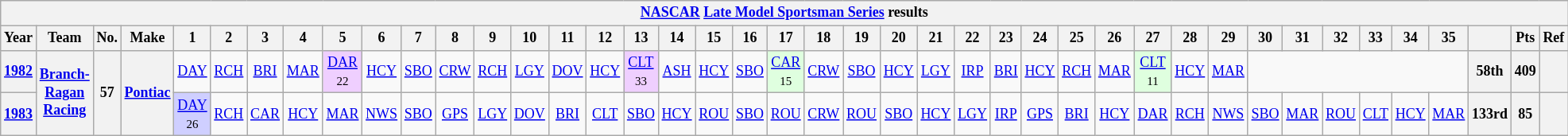<table class="wikitable" style="text-align:center; font-size:75%">
<tr>
<th colspan=42><a href='#'>NASCAR</a> <a href='#'>Late Model Sportsman Series</a> results</th>
</tr>
<tr>
<th>Year</th>
<th>Team</th>
<th>No.</th>
<th>Make</th>
<th>1</th>
<th>2</th>
<th>3</th>
<th>4</th>
<th>5</th>
<th>6</th>
<th>7</th>
<th>8</th>
<th>9</th>
<th>10</th>
<th>11</th>
<th>12</th>
<th>13</th>
<th>14</th>
<th>15</th>
<th>16</th>
<th>17</th>
<th>18</th>
<th>19</th>
<th>20</th>
<th>21</th>
<th>22</th>
<th>23</th>
<th>24</th>
<th>25</th>
<th>26</th>
<th>27</th>
<th>28</th>
<th>29</th>
<th>30</th>
<th>31</th>
<th>32</th>
<th>33</th>
<th>34</th>
<th>35</th>
<th></th>
<th>Pts</th>
<th>Ref</th>
</tr>
<tr>
<th><a href='#'>1982</a></th>
<th rowspan=2><a href='#'>Branch-Ragan Racing</a></th>
<th rowspan=2>57</th>
<th rowspan=2><a href='#'>Pontiac</a></th>
<td><a href='#'>DAY</a></td>
<td><a href='#'>RCH</a></td>
<td><a href='#'>BRI</a></td>
<td><a href='#'>MAR</a></td>
<td style="background:#EFCFFF;"><a href='#'>DAR</a><br><small>22</small></td>
<td><a href='#'>HCY</a></td>
<td><a href='#'>SBO</a></td>
<td><a href='#'>CRW</a></td>
<td><a href='#'>RCH</a></td>
<td><a href='#'>LGY</a></td>
<td><a href='#'>DOV</a></td>
<td><a href='#'>HCY</a></td>
<td style="background:#EFCFFF;"><a href='#'>CLT</a><br><small>33</small></td>
<td><a href='#'>ASH</a></td>
<td><a href='#'>HCY</a></td>
<td><a href='#'>SBO</a></td>
<td style="background:#DFFFDF;"><a href='#'>CAR</a><br><small>15</small></td>
<td><a href='#'>CRW</a></td>
<td><a href='#'>SBO</a></td>
<td><a href='#'>HCY</a></td>
<td><a href='#'>LGY</a></td>
<td><a href='#'>IRP</a></td>
<td><a href='#'>BRI</a></td>
<td><a href='#'>HCY</a></td>
<td><a href='#'>RCH</a></td>
<td><a href='#'>MAR</a></td>
<td style="background:#DFFFDF;"><a href='#'>CLT</a><br><small>11</small></td>
<td><a href='#'>HCY</a></td>
<td><a href='#'>MAR</a></td>
<td colspan=6></td>
<th>58th</th>
<th>409</th>
<th></th>
</tr>
<tr>
<th><a href='#'>1983</a></th>
<td style="background:#CFCFFF;"><a href='#'>DAY</a><br><small>26</small></td>
<td><a href='#'>RCH</a></td>
<td><a href='#'>CAR</a></td>
<td><a href='#'>HCY</a></td>
<td><a href='#'>MAR</a></td>
<td><a href='#'>NWS</a></td>
<td><a href='#'>SBO</a></td>
<td><a href='#'>GPS</a></td>
<td><a href='#'>LGY</a></td>
<td><a href='#'>DOV</a></td>
<td><a href='#'>BRI</a></td>
<td><a href='#'>CLT</a></td>
<td><a href='#'>SBO</a></td>
<td><a href='#'>HCY</a></td>
<td><a href='#'>ROU</a></td>
<td><a href='#'>SBO</a></td>
<td><a href='#'>ROU</a></td>
<td><a href='#'>CRW</a></td>
<td><a href='#'>ROU</a></td>
<td><a href='#'>SBO</a></td>
<td><a href='#'>HCY</a></td>
<td><a href='#'>LGY</a></td>
<td><a href='#'>IRP</a></td>
<td><a href='#'>GPS</a></td>
<td><a href='#'>BRI</a></td>
<td><a href='#'>HCY</a></td>
<td><a href='#'>DAR</a></td>
<td><a href='#'>RCH</a></td>
<td><a href='#'>NWS</a></td>
<td><a href='#'>SBO</a></td>
<td><a href='#'>MAR</a></td>
<td><a href='#'>ROU</a></td>
<td><a href='#'>CLT</a></td>
<td><a href='#'>HCY</a></td>
<td><a href='#'>MAR</a></td>
<th>133rd</th>
<th>85</th>
<th></th>
</tr>
</table>
